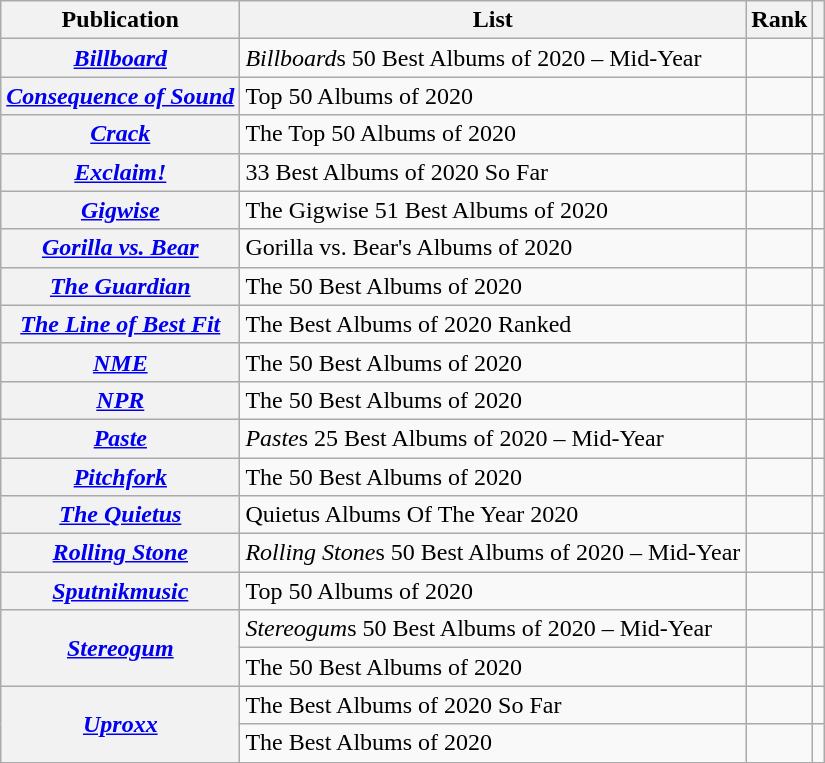<table class="wikitable sortable plainrowheaders">
<tr>
<th scope="col">Publication</th>
<th scope="col">List</th>
<th scope="col">Rank</th>
<th scope="col" class="unsortable"></th>
</tr>
<tr>
<th scope="row"><em><a href='#'>Billboard</a></em></th>
<td><em>Billboard</em>s 50 Best Albums of 2020 – Mid-Year</td>
<td></td>
<td></td>
</tr>
<tr>
<th scope="row"><em><a href='#'>Consequence of Sound</a></em></th>
<td>Top 50 Albums of 2020</td>
<td></td>
<td></td>
</tr>
<tr>
<th scope="row"><em><a href='#'>Crack</a></em></th>
<td>The Top 50 Albums of 2020</td>
<td></td>
<td></td>
</tr>
<tr>
<th scope="row"><em><a href='#'>Exclaim!</a></em></th>
<td>33 Best Albums of 2020 So Far</td>
<td></td>
<td></td>
</tr>
<tr>
<th scope="row"><em><a href='#'>Gigwise</a></em></th>
<td>The Gigwise 51 Best Albums of 2020</td>
<td></td>
<td></td>
</tr>
<tr>
<th scope="row"><em><a href='#'>Gorilla vs. Bear</a></em></th>
<td>Gorilla vs. Bear's Albums of 2020</td>
<td></td>
<td></td>
</tr>
<tr>
<th scope="row"><em><a href='#'>The Guardian</a></em></th>
<td>The 50 Best Albums of 2020</td>
<td></td>
<td></td>
</tr>
<tr>
<th scope="row"><em><a href='#'>The Line of Best Fit</a></em></th>
<td>The Best Albums of 2020 Ranked</td>
<td></td>
<td></td>
</tr>
<tr>
<th scope="row"><em><a href='#'>NME</a></em></th>
<td>The 50 Best Albums of 2020</td>
<td></td>
<td></td>
</tr>
<tr>
<th scope="row"><em><a href='#'>NPR</a></em></th>
<td>The 50 Best Albums of 2020</td>
<td></td>
<td></td>
</tr>
<tr>
<th scope="row"><em><a href='#'>Paste</a></em></th>
<td><em>Paste</em>s 25 Best Albums of 2020 – Mid-Year</td>
<td></td>
<td></td>
</tr>
<tr>
<th scope="row"><em><a href='#'>Pitchfork</a></em></th>
<td>The 50 Best Albums of 2020</td>
<td></td>
<td></td>
</tr>
<tr>
<th scope="row"><em><a href='#'>The Quietus</a></em></th>
<td>Quietus Albums Of The Year 2020</td>
<td></td>
<td></td>
</tr>
<tr>
<th scope="row"><em><a href='#'>Rolling Stone</a></em></th>
<td><em>Rolling Stone</em>s 50 Best Albums of 2020 – Mid-Year</td>
<td></td>
<td></td>
</tr>
<tr>
<th scope="row"><em><a href='#'>Sputnikmusic</a></em></th>
<td>Top 50 Albums of 2020</td>
<td></td>
<td></td>
</tr>
<tr>
<th scope="row" rowspan="2"><em><a href='#'>Stereogum</a></em></th>
<td><em>Stereogum</em>s 50 Best Albums of 2020 – Mid-Year</td>
<td></td>
<td></td>
</tr>
<tr>
<td>The 50 Best Albums of 2020</td>
<td></td>
<td></td>
</tr>
<tr>
<th scope="row" rowspan="2"><em><a href='#'>Uproxx</a></em></th>
<td>The Best Albums of 2020 So Far</td>
<td></td>
<td></td>
</tr>
<tr>
<td>The Best Albums of 2020</td>
<td></td>
<td></td>
</tr>
</table>
